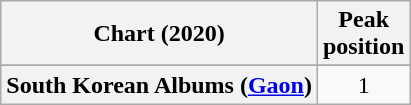<table class="wikitable sortable plainrowheaders" style="text-align:center">
<tr>
<th scope="col">Chart (2020)</th>
<th scope="col">Peak<br>position</th>
</tr>
<tr>
</tr>
<tr>
<th scope="row">South Korean Albums (<a href='#'>Gaon</a>)</th>
<td>1</td>
</tr>
</table>
